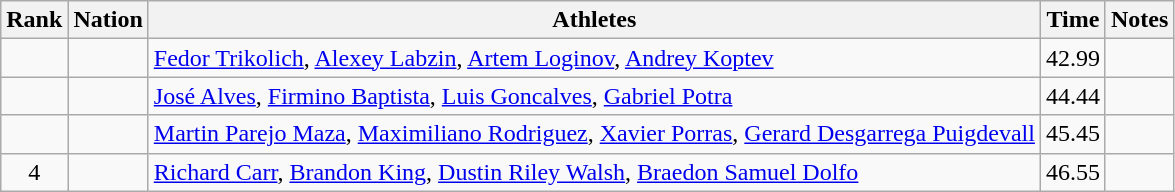<table class="wikitable sortable" style="text-align:center">
<tr>
<th>Rank</th>
<th>Nation</th>
<th>Athletes</th>
<th>Time</th>
<th>Notes</th>
</tr>
<tr>
<td></td>
<td align=left></td>
<td align=left><a href='#'>Fedor Trikolich</a>, <a href='#'>Alexey Labzin</a>, <a href='#'>Artem Loginov</a>, <a href='#'>Andrey Koptev</a></td>
<td>42.99</td>
<td></td>
</tr>
<tr>
<td></td>
<td align=left></td>
<td align=left><a href='#'>José Alves</a>, <a href='#'>Firmino Baptista</a>, <a href='#'>Luis Goncalves</a>, <a href='#'>Gabriel Potra</a></td>
<td>44.44</td>
<td></td>
</tr>
<tr>
<td></td>
<td align=left></td>
<td align=left><a href='#'>Martin Parejo Maza</a>, <a href='#'>Maximiliano Rodriguez</a>, <a href='#'>Xavier Porras</a>, <a href='#'>Gerard Desgarrega Puigdevall</a></td>
<td>45.45</td>
<td></td>
</tr>
<tr>
<td>4</td>
<td align=left></td>
<td align=left><a href='#'>Richard Carr</a>, <a href='#'>Brandon King</a>, <a href='#'>Dustin Riley Walsh</a>, <a href='#'>Braedon Samuel Dolfo</a></td>
<td>46.55</td>
<td></td>
</tr>
</table>
